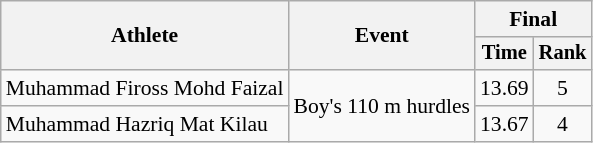<table class="wikitable" style="font-size:90%">
<tr>
<th rowspan="2">Athlete</th>
<th rowspan="2">Event</th>
<th colspan="2">Final</th>
</tr>
<tr style="font-size:95%">
<th>Time</th>
<th>Rank</th>
</tr>
<tr align="center">
<td align="left">Muhammad Fiross Mohd Faizal</td>
<td align="left" rowspan=2>Boy's 110 m hurdles</td>
<td>13.69</td>
<td>5</td>
</tr>
<tr align="center">
<td align="left">Muhammad Hazriq Mat Kilau</td>
<td>13.67</td>
<td>4</td>
</tr>
</table>
